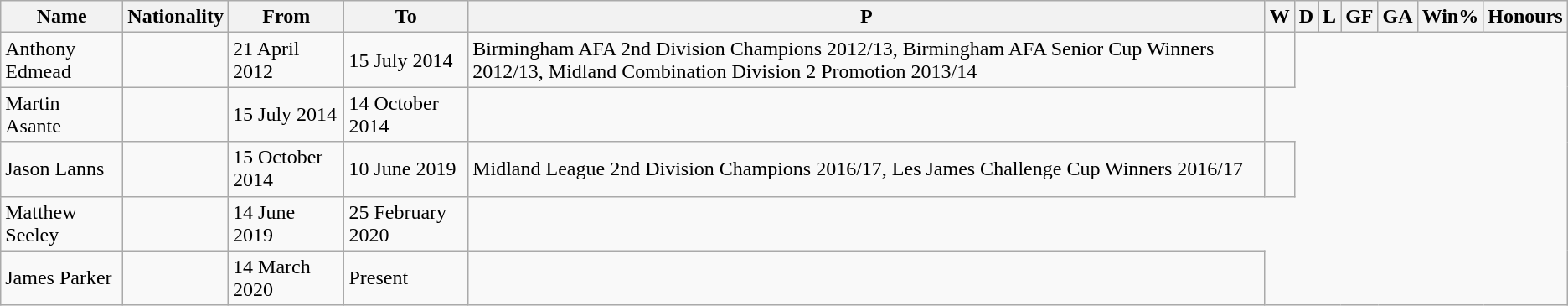<table class="wikitable" >
<tr>
<th>Name</th>
<th>Nationality</th>
<th>From</th>
<th class="unsortable">To</th>
<th>P</th>
<th>W</th>
<th>D</th>
<th>L</th>
<th>GF</th>
<th>GA</th>
<th>Win%</th>
<th class="unsortable">Honours</th>
</tr>
<tr>
<td align=left>Anthony Edmead</td>
<td></td>
<td align=left>21 April 2012</td>
<td align=left>15 July 2014<br></td>
<td align=left>Birmingham AFA 2nd Division Champions 2012/13, Birmingham AFA Senior Cup Winners 2012/13, Midland Combination Division 2 Promotion 2013/14</td>
<td align=left style="font-size: 80%"></td>
</tr>
<tr>
<td align=left>Martin Asante</td>
<td></td>
<td align=left>15 July 2014</td>
<td align=left>14 October 2014<br></td>
<td align=left style="font-size: 80%"></td>
</tr>
<tr>
<td align=left>Jason Lanns</td>
<td></td>
<td align=left>15 October 2014</td>
<td align=left>10 June 2019<br></td>
<td align=left>Midland League 2nd Division Champions 2016/17, Les James Challenge Cup Winners 2016/17</td>
<td align=left style="font-size: 80%"></td>
</tr>
<tr>
<td align=left>Matthew Seeley</td>
<td></td>
<td align=left>14 June 2019</td>
<td align=left>25 February 2020<br></td>
</tr>
<tr>
<td align=left>James Parker</td>
<td></td>
<td align=left>14 March 2020</td>
<td align=left>Present<br></td>
<td align=left style="font-size: 80%"></td>
</tr>
</table>
